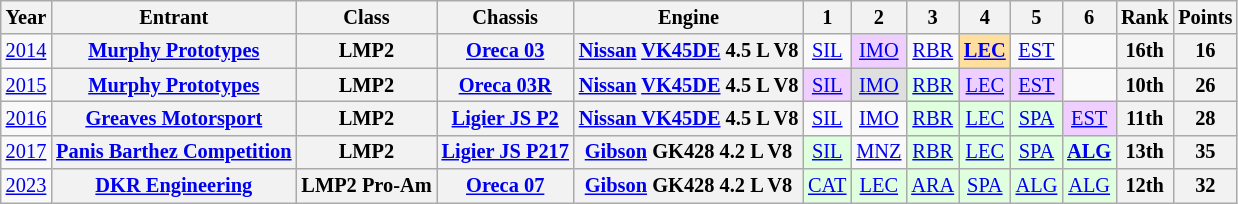<table class="wikitable" style="text-align:center; font-size:85%">
<tr>
<th>Year</th>
<th>Entrant</th>
<th>Class</th>
<th>Chassis</th>
<th>Engine</th>
<th>1</th>
<th>2</th>
<th>3</th>
<th>4</th>
<th>5</th>
<th>6</th>
<th>Rank</th>
<th>Points</th>
</tr>
<tr>
<td><a href='#'>2014</a></td>
<th nowrap><a href='#'>Murphy Prototypes</a></th>
<th>LMP2</th>
<th nowrap><a href='#'>Oreca 03</a></th>
<th nowrap><a href='#'>Nissan</a> <a href='#'>VK45DE</a> 4.5 L V8</th>
<td><a href='#'>SIL</a></td>
<td style="background:#EFCFFF;"><a href='#'>IMO</a><br></td>
<td><a href='#'>RBR</a></td>
<td style="background:#FFDF9F;"><strong><a href='#'>LEC</a></strong><br></td>
<td><a href='#'>EST</a></td>
<td></td>
<th>16th</th>
<th>16</th>
</tr>
<tr>
<td><a href='#'>2015</a></td>
<th nowrap><a href='#'>Murphy Prototypes</a></th>
<th>LMP2</th>
<th nowrap><a href='#'>Oreca 03R</a></th>
<th nowrap><a href='#'>Nissan</a> <a href='#'>VK45DE</a> 4.5 L V8</th>
<td style="background:#EFCFFF;"><a href='#'>SIL</a><br></td>
<td style="background:#DFDFDF;"><a href='#'>IMO</a><br></td>
<td style="background:#DFFFDF;"><a href='#'>RBR</a><br></td>
<td style="background:#EFCFFF;"><a href='#'>LEC</a><br></td>
<td style="background:#EFCFFF;"><a href='#'>EST</a><br></td>
<td></td>
<th>10th</th>
<th>26</th>
</tr>
<tr>
<td><a href='#'>2016</a></td>
<th nowrap><a href='#'>Greaves Motorsport</a></th>
<th>LMP2</th>
<th nowrap><a href='#'>Ligier JS P2</a></th>
<th nowrap><a href='#'>Nissan VK45DE</a> 4.5 L V8</th>
<td><a href='#'>SIL</a></td>
<td><a href='#'>IMO</a></td>
<td style="background:#DFFFDF;"><a href='#'>RBR</a><br></td>
<td style="background:#DFFFDF;"><a href='#'>LEC</a><br></td>
<td style="background:#DFFFDF;"><a href='#'>SPA</a><br></td>
<td style="background:#EFCFFF;"><a href='#'>EST</a><br></td>
<th>11th</th>
<th>28</th>
</tr>
<tr>
<td><a href='#'>2017</a></td>
<th nowrap><a href='#'>Panis Barthez Competition</a></th>
<th>LMP2</th>
<th nowrap><a href='#'>Ligier JS P217</a></th>
<th nowrap><a href='#'>Gibson</a> GK428 4.2 L V8</th>
<td style="background:#DFFFDF;"><a href='#'>SIL</a><br></td>
<td><a href='#'>MNZ</a></td>
<td style="background:#DFFFDF;"><a href='#'>RBR</a><br></td>
<td style="background:#DFFFDF;"><a href='#'>LEC</a><br></td>
<td style="background:#DFFFDF;"><a href='#'>SPA</a><br></td>
<td style="background:#DFFFDF;"><strong><a href='#'>ALG</a></strong><br></td>
<th>13th</th>
<th>35</th>
</tr>
<tr>
<td><a href='#'>2023</a></td>
<th nowrap><a href='#'>DKR Engineering</a></th>
<th nowrap>LMP2 Pro-Am</th>
<th nowrap><a href='#'>Oreca 07</a></th>
<th nowrap><a href='#'>Gibson</a> GK428 4.2 L V8</th>
<td style="background:#DFFFDF;"><a href='#'>CAT</a><br></td>
<td style="background:#DFFFDF;"><a href='#'>LEC</a><br></td>
<td style="background:#DFFFDF;"><a href='#'>ARA</a><br></td>
<td style="background:#DFFFDF;"><a href='#'>SPA</a><br></td>
<td style="background:#DFFFDF;"><a href='#'>ALG</a><br></td>
<td style="background:#DFFFDF;"><a href='#'>ALG</a><br></td>
<th>12th</th>
<th>32</th>
</tr>
</table>
